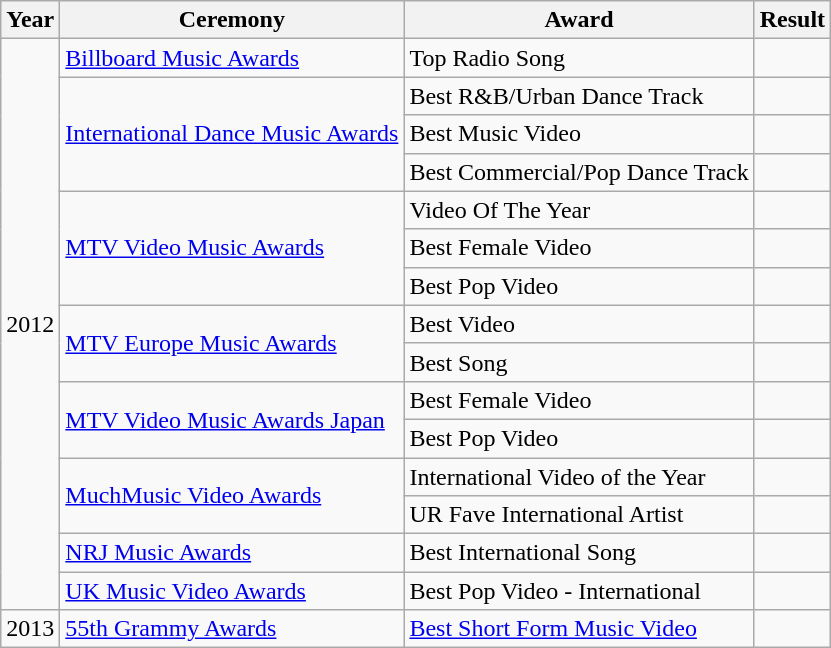<table class="wikitable">
<tr>
<th>Year</th>
<th>Ceremony</th>
<th>Award</th>
<th>Result</th>
</tr>
<tr>
<td rowspan="15">2012</td>
<td><a href='#'>Billboard Music Awards</a></td>
<td>Top Radio Song</td>
<td></td>
</tr>
<tr>
<td rowspan="3"><a href='#'>International Dance Music Awards</a></td>
<td>Best R&B/Urban Dance Track</td>
<td></td>
</tr>
<tr>
<td>Best Music Video</td>
<td></td>
</tr>
<tr>
<td>Best Commercial/Pop Dance Track</td>
<td></td>
</tr>
<tr>
<td rowspan="3"><a href='#'>MTV Video Music Awards</a></td>
<td>Video Of The Year</td>
<td></td>
</tr>
<tr>
<td>Best Female Video</td>
<td></td>
</tr>
<tr>
<td>Best Pop Video</td>
<td></td>
</tr>
<tr>
<td rowspan="2"><a href='#'>MTV Europe Music Awards</a></td>
<td>Best Video</td>
<td></td>
</tr>
<tr>
<td>Best Song</td>
<td></td>
</tr>
<tr>
<td rowspan="2"><a href='#'>MTV Video Music Awards Japan</a></td>
<td>Best Female Video</td>
<td></td>
</tr>
<tr>
<td>Best Pop Video</td>
<td></td>
</tr>
<tr>
<td rowspan="2"><a href='#'>MuchMusic Video Awards</a></td>
<td>International Video of the Year</td>
<td></td>
</tr>
<tr>
<td>UR Fave International Artist</td>
<td></td>
</tr>
<tr>
<td><a href='#'>NRJ Music Awards</a></td>
<td>Best International Song</td>
<td></td>
</tr>
<tr>
<td><a href='#'>UK Music Video Awards</a></td>
<td>Best Pop Video - International</td>
<td></td>
</tr>
<tr>
<td>2013</td>
<td><a href='#'>55th Grammy Awards</a></td>
<td><a href='#'>Best Short Form Music Video</a></td>
<td></td>
</tr>
</table>
